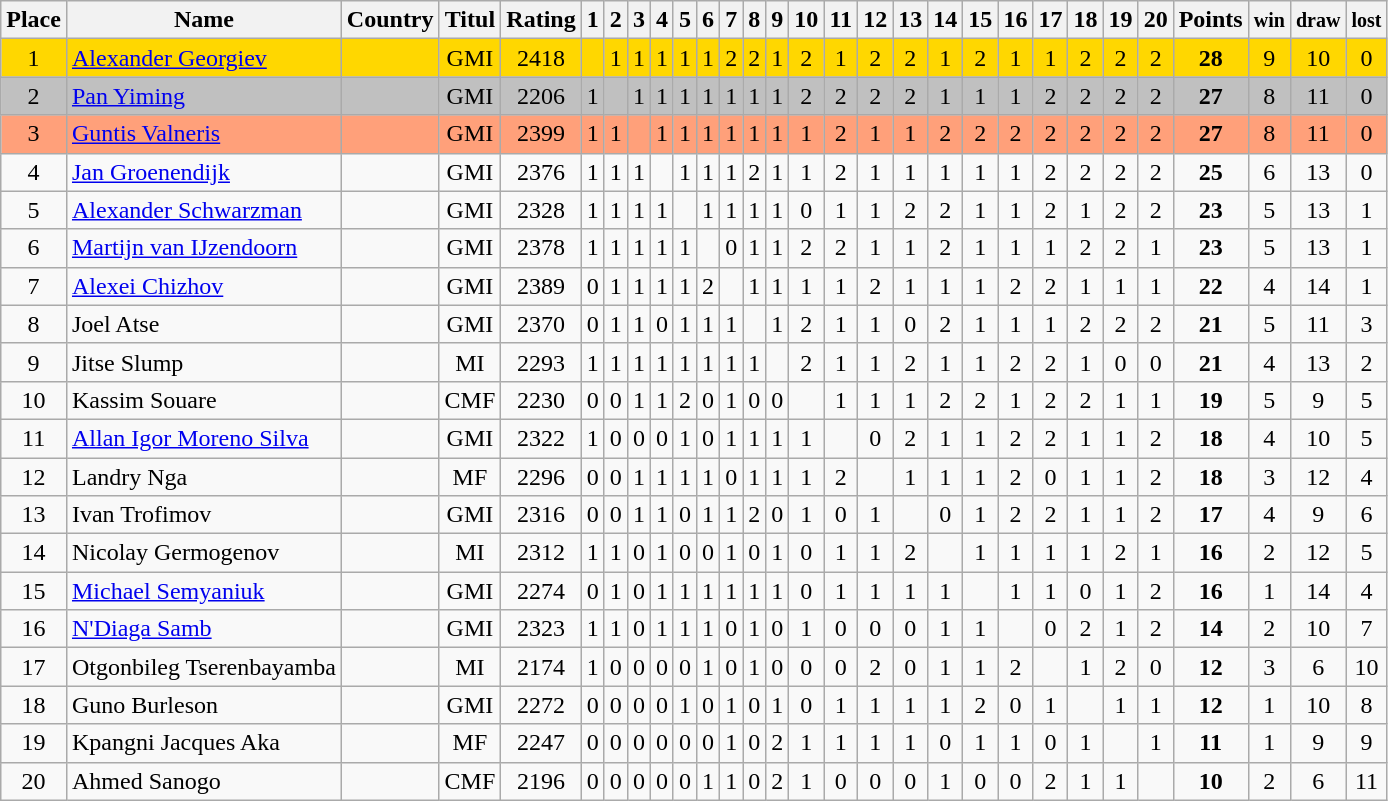<table class=wikitable style="text-align: center;">
<tr>
<th>Place</th>
<th>Name</th>
<th>Country</th>
<th>Titul</th>
<th>Rating</th>
<th>1</th>
<th>2</th>
<th>3</th>
<th>4</th>
<th>5</th>
<th>6</th>
<th>7</th>
<th>8</th>
<th>9</th>
<th>10</th>
<th>11</th>
<th>12</th>
<th>13</th>
<th>14</th>
<th>15</th>
<th>16</th>
<th>17</th>
<th>18</th>
<th>19</th>
<th>20</th>
<th>Points</th>
<th><small>win</small></th>
<th><small>draw</small></th>
<th><small>lost</small></th>
</tr>
<tr bgcolor="gold">
<td>1</td>
<td align="left"><a href='#'>Alexander Georgiev</a></td>
<td align="left"></td>
<td>GMI</td>
<td>2418</td>
<td></td>
<td>1</td>
<td>1</td>
<td>1</td>
<td>1</td>
<td>1</td>
<td>2</td>
<td>2</td>
<td>1</td>
<td>2</td>
<td>1</td>
<td>2</td>
<td>2</td>
<td>1</td>
<td>2</td>
<td>1</td>
<td>1</td>
<td>2</td>
<td>2</td>
<td>2</td>
<td><strong>28</strong></td>
<td>9</td>
<td>10</td>
<td>0</td>
</tr>
<tr bgcolor="silver">
<td>2</td>
<td align="left"><a href='#'>Pan Yiming</a></td>
<td align="left"></td>
<td>GMI</td>
<td>2206</td>
<td>1</td>
<td></td>
<td>1</td>
<td>1</td>
<td>1</td>
<td>1</td>
<td>1</td>
<td>1</td>
<td>1</td>
<td>2</td>
<td>2</td>
<td>2</td>
<td>2</td>
<td>1</td>
<td>1</td>
<td>1</td>
<td>2</td>
<td>2</td>
<td>2</td>
<td>2</td>
<td><strong>27</strong></td>
<td>8</td>
<td>11</td>
<td>0</td>
</tr>
<tr bgcolor="lightsalmon">
<td>3</td>
<td align="left"><a href='#'>Guntis Valneris</a></td>
<td align="left"></td>
<td>GMI</td>
<td>2399</td>
<td>1</td>
<td>1</td>
<td></td>
<td>1</td>
<td>1</td>
<td>1</td>
<td>1</td>
<td>1</td>
<td>1</td>
<td>1</td>
<td>2</td>
<td>1</td>
<td>1</td>
<td>2</td>
<td>2</td>
<td>2</td>
<td>2</td>
<td>2</td>
<td>2</td>
<td>2</td>
<td><strong>27</strong></td>
<td>8</td>
<td>11</td>
<td>0</td>
</tr>
<tr>
<td>4</td>
<td align="left"><a href='#'>Jan Groenendijk</a></td>
<td align="left"></td>
<td>GMI</td>
<td>2376</td>
<td>1</td>
<td>1</td>
<td>1</td>
<td></td>
<td>1</td>
<td>1</td>
<td>1</td>
<td>2</td>
<td>1</td>
<td>1</td>
<td>2</td>
<td>1</td>
<td>1</td>
<td>1</td>
<td>1</td>
<td>1</td>
<td>2</td>
<td>2</td>
<td>2</td>
<td>2</td>
<td><strong>25</strong></td>
<td>6</td>
<td>13</td>
<td>0</td>
</tr>
<tr>
<td>5</td>
<td align="left"><a href='#'>Alexander Schwarzman</a></td>
<td align="left"></td>
<td>GMI</td>
<td>2328</td>
<td>1</td>
<td>1</td>
<td>1</td>
<td>1</td>
<td></td>
<td>1</td>
<td>1</td>
<td>1</td>
<td>1</td>
<td>0</td>
<td>1</td>
<td>1</td>
<td>2</td>
<td>2</td>
<td>1</td>
<td>1</td>
<td>2</td>
<td>1</td>
<td>2</td>
<td>2</td>
<td><strong>23</strong></td>
<td>5</td>
<td>13</td>
<td>1</td>
</tr>
<tr>
<td>6</td>
<td align="left"><a href='#'>Martijn van IJzendoorn</a></td>
<td align="left"></td>
<td>GMI</td>
<td>2378</td>
<td>1</td>
<td>1</td>
<td>1</td>
<td>1</td>
<td>1</td>
<td></td>
<td>0</td>
<td>1</td>
<td>1</td>
<td>2</td>
<td>2</td>
<td>1</td>
<td>1</td>
<td>2</td>
<td>1</td>
<td>1</td>
<td>1</td>
<td>2</td>
<td>2</td>
<td>1</td>
<td><strong>23</strong></td>
<td>5</td>
<td>13</td>
<td>1</td>
</tr>
<tr>
<td>7</td>
<td align="left"><a href='#'>Alexei Chizhov</a></td>
<td align="left"></td>
<td>GMI</td>
<td>2389</td>
<td>0</td>
<td>1</td>
<td>1</td>
<td>1</td>
<td>1</td>
<td>2</td>
<td></td>
<td>1</td>
<td>1</td>
<td>1</td>
<td>1</td>
<td>2</td>
<td>1</td>
<td>1</td>
<td>1</td>
<td>2</td>
<td>2</td>
<td>1</td>
<td>1</td>
<td>1</td>
<td><strong>22</strong></td>
<td>4</td>
<td>14</td>
<td>1</td>
</tr>
<tr>
<td>8</td>
<td align="left">Joel Atse</td>
<td align="left"></td>
<td>GMI</td>
<td>2370</td>
<td>0</td>
<td>1</td>
<td>1</td>
<td>0</td>
<td>1</td>
<td>1</td>
<td>1</td>
<td></td>
<td>1</td>
<td>2</td>
<td>1</td>
<td>1</td>
<td>0</td>
<td>2</td>
<td>1</td>
<td>1</td>
<td>1</td>
<td>2</td>
<td>2</td>
<td>2</td>
<td><strong>21</strong></td>
<td>5</td>
<td>11</td>
<td>3</td>
</tr>
<tr>
<td>9</td>
<td align="left">Jitse Slump</td>
<td align="left"></td>
<td>MI</td>
<td>2293</td>
<td>1</td>
<td>1</td>
<td>1</td>
<td>1</td>
<td>1</td>
<td>1</td>
<td>1</td>
<td>1</td>
<td></td>
<td>2</td>
<td>1</td>
<td>1</td>
<td>2</td>
<td>1</td>
<td>1</td>
<td>2</td>
<td>2</td>
<td>1</td>
<td>0</td>
<td>0</td>
<td><strong>21</strong></td>
<td>4</td>
<td>13</td>
<td>2</td>
</tr>
<tr>
<td>10</td>
<td align="left">Kassim Souare</td>
<td align="left"></td>
<td>CMF</td>
<td>2230</td>
<td>0</td>
<td>0</td>
<td>1</td>
<td>1</td>
<td>2</td>
<td>0</td>
<td>1</td>
<td>0</td>
<td>0</td>
<td></td>
<td>1</td>
<td>1</td>
<td>1</td>
<td>2</td>
<td>2</td>
<td>1</td>
<td>2</td>
<td>2</td>
<td>1</td>
<td>1</td>
<td><strong>19</strong></td>
<td>5</td>
<td>9</td>
<td>5</td>
</tr>
<tr>
<td>11</td>
<td align="left"><a href='#'>Allan Igor Moreno Silva</a></td>
<td align="left"></td>
<td>GMI</td>
<td>2322</td>
<td>1</td>
<td>0</td>
<td>0</td>
<td>0</td>
<td>1</td>
<td>0</td>
<td>1</td>
<td>1</td>
<td>1</td>
<td>1</td>
<td></td>
<td>0</td>
<td>2</td>
<td>1</td>
<td>1</td>
<td>2</td>
<td>2</td>
<td>1</td>
<td>1</td>
<td>2</td>
<td><strong>18</strong></td>
<td>4</td>
<td>10</td>
<td>5</td>
</tr>
<tr>
<td>12</td>
<td align="left">Landry Nga</td>
<td align="left"></td>
<td>MF</td>
<td>2296</td>
<td>0</td>
<td>0</td>
<td>1</td>
<td>1</td>
<td>1</td>
<td>1</td>
<td>0</td>
<td>1</td>
<td>1</td>
<td>1</td>
<td>2</td>
<td></td>
<td>1</td>
<td>1</td>
<td>1</td>
<td>2</td>
<td>0</td>
<td>1</td>
<td>1</td>
<td>2</td>
<td><strong>18</strong></td>
<td>3</td>
<td>12</td>
<td>4</td>
</tr>
<tr>
<td>13</td>
<td align="left">Ivan Trofimov</td>
<td align="left"></td>
<td>GMI</td>
<td>2316</td>
<td>0</td>
<td>0</td>
<td>1</td>
<td>1</td>
<td>0</td>
<td>1</td>
<td>1</td>
<td>2</td>
<td>0</td>
<td>1</td>
<td>0</td>
<td>1</td>
<td></td>
<td>0</td>
<td>1</td>
<td>2</td>
<td>2</td>
<td>1</td>
<td>1</td>
<td>2</td>
<td><strong>17</strong></td>
<td>4</td>
<td>9</td>
<td>6</td>
</tr>
<tr>
<td>14</td>
<td align="left">Nicolay Germogenov</td>
<td align="left"></td>
<td>MI</td>
<td>2312</td>
<td>1</td>
<td>1</td>
<td>0</td>
<td>1</td>
<td>0</td>
<td>0</td>
<td>1</td>
<td>0</td>
<td>1</td>
<td>0</td>
<td>1</td>
<td>1</td>
<td>2</td>
<td></td>
<td>1</td>
<td>1</td>
<td>1</td>
<td>1</td>
<td>2</td>
<td>1</td>
<td><strong>16</strong></td>
<td>2</td>
<td>12</td>
<td>5</td>
</tr>
<tr>
<td>15</td>
<td align="left"><a href='#'>Michael Semyaniuk</a></td>
<td align="left"></td>
<td>GMI</td>
<td>2274</td>
<td>0</td>
<td>1</td>
<td>0</td>
<td>1</td>
<td>1</td>
<td>1</td>
<td>1</td>
<td>1</td>
<td>1</td>
<td>0</td>
<td>1</td>
<td>1</td>
<td>1</td>
<td>1</td>
<td></td>
<td>1</td>
<td>1</td>
<td>0</td>
<td>1</td>
<td>2</td>
<td><strong>16</strong></td>
<td>1</td>
<td>14</td>
<td>4</td>
</tr>
<tr>
<td>16</td>
<td align="left"><a href='#'>N'Diaga Samb</a></td>
<td align="left"></td>
<td>GMI</td>
<td>2323</td>
<td>1</td>
<td>1</td>
<td>0</td>
<td>1</td>
<td>1</td>
<td>1</td>
<td>0</td>
<td>1</td>
<td>0</td>
<td>1</td>
<td>0</td>
<td>0</td>
<td>0</td>
<td>1</td>
<td>1</td>
<td></td>
<td>0</td>
<td>2</td>
<td>1</td>
<td>2</td>
<td><strong>14</strong></td>
<td>2</td>
<td>10</td>
<td>7</td>
</tr>
<tr>
<td>17</td>
<td align="left">Otgonbileg Tserenbayamba</td>
<td align="left"></td>
<td>MI</td>
<td>2174</td>
<td>1</td>
<td>0</td>
<td>0</td>
<td>0</td>
<td>0</td>
<td>1</td>
<td>0</td>
<td>1</td>
<td>0</td>
<td>0</td>
<td>0</td>
<td>2</td>
<td>0</td>
<td>1</td>
<td>1</td>
<td>2</td>
<td></td>
<td>1</td>
<td>2</td>
<td>0</td>
<td><strong>12</strong></td>
<td>3</td>
<td>6</td>
<td>10</td>
</tr>
<tr>
<td>18</td>
<td align="left">Guno Burleson</td>
<td align="left"></td>
<td>GMI</td>
<td>2272</td>
<td>0</td>
<td>0</td>
<td>0</td>
<td>0</td>
<td>1</td>
<td>0</td>
<td>1</td>
<td>0</td>
<td>1</td>
<td>0</td>
<td>1</td>
<td>1</td>
<td>1</td>
<td>1</td>
<td>2</td>
<td>0</td>
<td>1</td>
<td></td>
<td>1</td>
<td>1</td>
<td><strong>12</strong></td>
<td>1</td>
<td>10</td>
<td>8</td>
</tr>
<tr>
<td>19</td>
<td align="left">Kpangni Jacques Aka</td>
<td align="left"></td>
<td>MF</td>
<td>2247</td>
<td>0</td>
<td>0</td>
<td>0</td>
<td>0</td>
<td>0</td>
<td>0</td>
<td>1</td>
<td>0</td>
<td>2</td>
<td>1</td>
<td>1</td>
<td>1</td>
<td>1</td>
<td>0</td>
<td>1</td>
<td>1</td>
<td>0</td>
<td>1</td>
<td></td>
<td>1</td>
<td><strong>11</strong></td>
<td>1</td>
<td>9</td>
<td>9</td>
</tr>
<tr>
<td>20</td>
<td align="left">Ahmed Sanogo</td>
<td align="left"></td>
<td>CMF</td>
<td>2196</td>
<td>0</td>
<td>0</td>
<td>0</td>
<td>0</td>
<td>0</td>
<td>1</td>
<td>1</td>
<td>0</td>
<td>2</td>
<td>1</td>
<td>0</td>
<td>0</td>
<td>0</td>
<td>1</td>
<td>0</td>
<td>0</td>
<td>2</td>
<td>1</td>
<td>1</td>
<td></td>
<td><strong>10</strong></td>
<td>2</td>
<td>6</td>
<td>11</td>
</tr>
</table>
